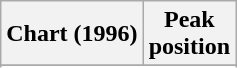<table class="wikitable sortable">
<tr>
<th align="left">Chart (1996)</th>
<th align="center">Peak<br>position</th>
</tr>
<tr>
</tr>
<tr>
</tr>
</table>
